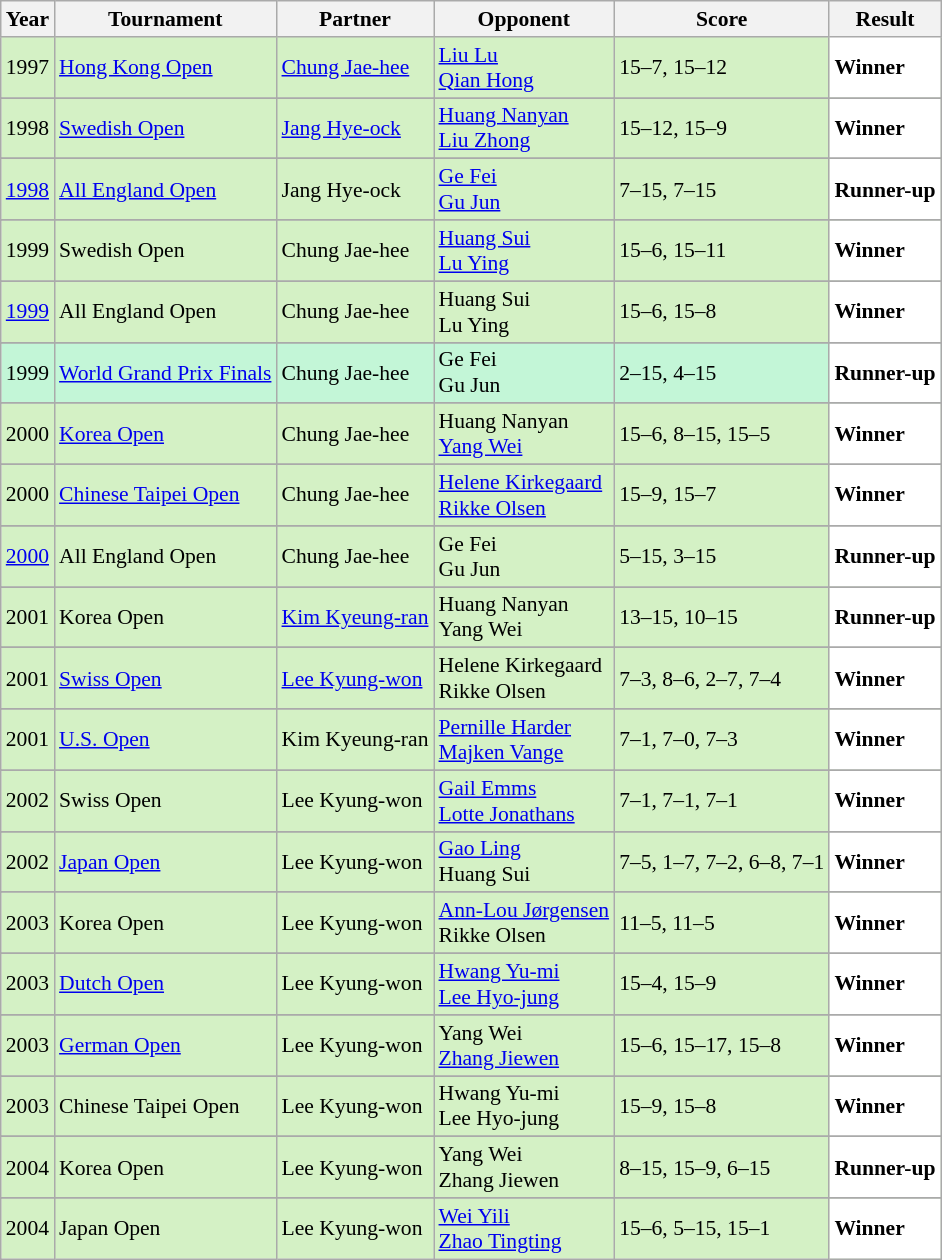<table class="sortable wikitable" style="font-size: 90%;">
<tr>
<th>Year</th>
<th>Tournament</th>
<th>Partner</th>
<th>Opponent</th>
<th>Score</th>
<th>Result</th>
</tr>
<tr style="background:#D4F1C5">
<td align="center">1997</td>
<td align="left"><a href='#'>Hong Kong Open</a></td>
<td align="left"> <a href='#'>Chung Jae-hee</a></td>
<td align="left"> <a href='#'>Liu Lu</a> <br>  <a href='#'>Qian Hong</a></td>
<td align="left">15–7, 15–12</td>
<td style="text-align:left; background:white"> <strong>Winner</strong></td>
</tr>
<tr>
</tr>
<tr style="background:#D4F1C5">
<td align="center">1998</td>
<td align="left"><a href='#'>Swedish Open</a></td>
<td align="left"> <a href='#'>Jang Hye-ock</a></td>
<td align="left"> <a href='#'>Huang Nanyan</a> <br>  <a href='#'>Liu Zhong</a></td>
<td align="left">15–12, 15–9</td>
<td style="text-align:left; background:white"> <strong>Winner</strong></td>
</tr>
<tr>
</tr>
<tr style="background:#D4F1C5">
<td align="center"><a href='#'>1998</a></td>
<td align="left"><a href='#'>All England Open</a></td>
<td align="left"> Jang Hye-ock</td>
<td align="left"> <a href='#'>Ge Fei</a> <br>  <a href='#'>Gu Jun</a></td>
<td align="left">7–15, 7–15</td>
<td style="text-align:left; background:white"> <strong>Runner-up</strong></td>
</tr>
<tr>
</tr>
<tr style="background:#D4F1C5">
<td align="center">1999</td>
<td align="left">Swedish Open</td>
<td align="left"> Chung Jae-hee</td>
<td align="left"> <a href='#'>Huang Sui</a> <br>  <a href='#'>Lu Ying</a></td>
<td align="left">15–6, 15–11</td>
<td style="text-align:left; background:white"> <strong>Winner</strong></td>
</tr>
<tr>
</tr>
<tr style="background:#D4F1C5">
<td align="center"><a href='#'>1999</a></td>
<td align="left">All England Open</td>
<td align="left"> Chung Jae-hee</td>
<td align="left"> Huang Sui <br>  Lu Ying</td>
<td align="left">15–6, 15–8</td>
<td style="text-align:left; background:white"> <strong>Winner</strong></td>
</tr>
<tr>
</tr>
<tr style="background:#C3F6D7">
<td align="center">1999</td>
<td align="left"><a href='#'>World Grand Prix Finals</a></td>
<td align="left"> Chung Jae-hee</td>
<td align="left"> Ge Fei <br>  Gu Jun</td>
<td align="left">2–15, 4–15</td>
<td style="text-align:left; background:white"> <strong>Runner-up</strong></td>
</tr>
<tr>
</tr>
<tr style="background:#D4F1C5">
<td align="center">2000</td>
<td align="left"><a href='#'>Korea Open</a></td>
<td align="left"> Chung Jae-hee</td>
<td align="left"> Huang Nanyan <br>  <a href='#'>Yang Wei</a></td>
<td align="left">15–6, 8–15, 15–5</td>
<td style="text-align:left; background:white"> <strong>Winner</strong></td>
</tr>
<tr>
</tr>
<tr style="background:#D4F1C5">
<td align="center">2000</td>
<td align="left"><a href='#'>Chinese Taipei Open</a></td>
<td align="left"> Chung Jae-hee</td>
<td align="left"> <a href='#'>Helene Kirkegaard</a> <br>  <a href='#'>Rikke Olsen</a></td>
<td align="left">15–9, 15–7</td>
<td style="text-align:left; background:white"> <strong>Winner</strong></td>
</tr>
<tr>
</tr>
<tr style="background:#D4F1C5">
<td align="center"><a href='#'>2000</a></td>
<td align="left">All England Open</td>
<td align="left"> Chung Jae-hee</td>
<td align="left"> Ge Fei <br>  Gu Jun</td>
<td align="left">5–15, 3–15</td>
<td style="text-align:left; background:white"> <strong>Runner-up</strong></td>
</tr>
<tr>
</tr>
<tr style="background:#D4F1C5">
<td align="center">2001</td>
<td align="left">Korea Open</td>
<td align="left"> <a href='#'>Kim Kyeung-ran</a></td>
<td align="left"> Huang Nanyan <br>  Yang Wei</td>
<td align="left">13–15, 10–15</td>
<td style="text-align:left; background:white"> <strong>Runner-up</strong></td>
</tr>
<tr>
</tr>
<tr style="background:#D4F1C5">
<td align="center">2001</td>
<td align="left"><a href='#'>Swiss Open</a></td>
<td align="left"> <a href='#'>Lee Kyung-won</a></td>
<td align="left"> Helene Kirkegaard <br>  Rikke Olsen</td>
<td align="left">7–3, 8–6, 2–7, 7–4</td>
<td style="text-align:left; background:white"> <strong>Winner</strong></td>
</tr>
<tr>
</tr>
<tr style="background:#D4F1C5">
<td align="center">2001</td>
<td align="left"><a href='#'>U.S. Open</a></td>
<td align="left"> Kim Kyeung-ran</td>
<td align="left"> <a href='#'>Pernille Harder</a> <br>  <a href='#'>Majken Vange</a></td>
<td align="left">7–1, 7–0, 7–3</td>
<td style="text-align:left; background:white"> <strong>Winner</strong></td>
</tr>
<tr>
</tr>
<tr style="background:#D4F1C5">
<td align="center">2002</td>
<td align="left">Swiss Open</td>
<td align="left"> Lee Kyung-won</td>
<td align="left"> <a href='#'>Gail Emms</a> <br>  <a href='#'>Lotte Jonathans</a></td>
<td align="left">7–1, 7–1, 7–1</td>
<td style="text-align:left; background:white"> <strong>Winner</strong></td>
</tr>
<tr>
</tr>
<tr style="background:#D4F1C5">
<td align="center">2002</td>
<td align="left"><a href='#'>Japan Open</a></td>
<td align="left"> Lee Kyung-won</td>
<td align="left"> <a href='#'>Gao Ling</a> <br>  Huang Sui</td>
<td align="left">7–5, 1–7, 7–2, 6–8, 7–1</td>
<td style="text-align:left; background:white"> <strong>Winner</strong></td>
</tr>
<tr>
</tr>
<tr style="background:#D4F1C5">
<td align="center">2003</td>
<td align="left">Korea Open</td>
<td align="left"> Lee Kyung-won</td>
<td align="left"> <a href='#'>Ann-Lou Jørgensen</a> <br>  Rikke Olsen</td>
<td align="left">11–5, 11–5</td>
<td style="text-align:left; background:white"> <strong>Winner</strong></td>
</tr>
<tr>
</tr>
<tr style="background:#D4F1C5">
<td align="center">2003</td>
<td align="left"><a href='#'>Dutch Open</a></td>
<td align="left"> Lee Kyung-won</td>
<td align="left"> <a href='#'>Hwang Yu-mi</a> <br>  <a href='#'>Lee Hyo-jung</a></td>
<td align="left">15–4, 15–9</td>
<td style="text-align:left; background:white"> <strong>Winner</strong></td>
</tr>
<tr>
</tr>
<tr style="background:#D4F1C5">
<td align="center">2003</td>
<td align="left"><a href='#'>German Open</a></td>
<td align="left"> Lee Kyung-won</td>
<td align="left"> Yang Wei <br>  <a href='#'>Zhang Jiewen</a></td>
<td align="left">15–6, 15–17, 15–8</td>
<td style="text-align:left; background:white"> <strong>Winner</strong></td>
</tr>
<tr>
</tr>
<tr style="background:#D4F1C5">
<td align="center">2003</td>
<td align="left">Chinese Taipei Open</td>
<td align="left"> Lee Kyung-won</td>
<td align="left"> Hwang Yu-mi <br>  Lee Hyo-jung</td>
<td align="left">15–9, 15–8</td>
<td style="text-align:left; background:white"> <strong>Winner</strong></td>
</tr>
<tr>
</tr>
<tr style="background:#D4F1C5">
<td align="center">2004</td>
<td align="left">Korea Open</td>
<td align="left"> Lee Kyung-won</td>
<td align="left"> Yang Wei <br>  Zhang Jiewen</td>
<td align="left">8–15, 15–9, 6–15</td>
<td style="text-align:left; background:white"> <strong>Runner-up</strong></td>
</tr>
<tr>
</tr>
<tr style="background:#D4F1C5">
<td align="center">2004</td>
<td align="left">Japan Open</td>
<td align="left"> Lee Kyung-won</td>
<td align="left"> <a href='#'>Wei Yili</a> <br>  <a href='#'>Zhao Tingting</a></td>
<td align="left">15–6, 5–15, 15–1</td>
<td style="text-align:left; background:white"> <strong>Winner</strong></td>
</tr>
</table>
